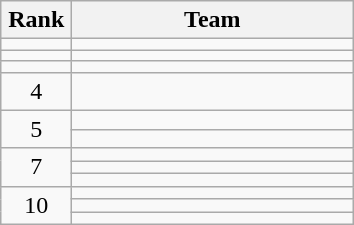<table class="wikitable" style="text-align: center;">
<tr>
<th width=40>Rank</th>
<th width=180>Team</th>
</tr>
<tr>
<td></td>
<td style="text-align:left;"></td>
</tr>
<tr>
<td></td>
<td style="text-align:left;"></td>
</tr>
<tr>
<td></td>
<td style="text-align:left;"></td>
</tr>
<tr>
<td>4</td>
<td style="text-align:left;"></td>
</tr>
<tr>
<td rowspan=2>5</td>
<td style="text-align:left;"></td>
</tr>
<tr>
<td style="text-align:left;"></td>
</tr>
<tr>
<td rowspan=3>7</td>
<td style="text-align:left;"></td>
</tr>
<tr>
<td style="text-align:left;"></td>
</tr>
<tr>
<td style="text-align:left;"></td>
</tr>
<tr>
<td rowspan=3>10</td>
<td style="text-align:left;"></td>
</tr>
<tr>
<td style="text-align:left;"></td>
</tr>
<tr>
<td style="text-align:left;"></td>
</tr>
</table>
